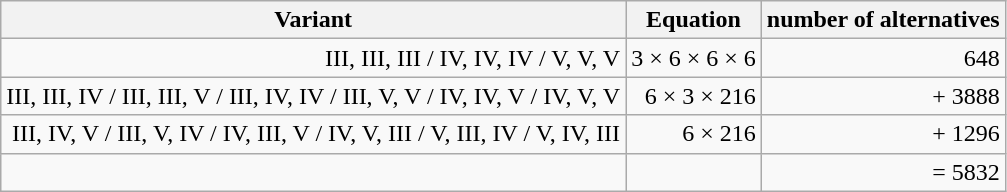<table border="1" class="wikitable" style="text-align: right">
<tr>
<th>Variant</th>
<th>Equation</th>
<th>number of alternatives</th>
</tr>
<tr>
<td>III, III, III / IV, IV, IV / V, V, V</td>
<td>3 × 6 × 6 × 6</td>
<td>648</td>
</tr>
<tr>
<td>III, III, IV / III, III, V / III, IV, IV / III, V, V / IV, IV, V / IV, V, V</td>
<td>6 × 3 × 216</td>
<td>+ 3888</td>
</tr>
<tr>
<td>III, IV, V / III, V, IV / IV, III, V / IV, V, III / V, III, IV / V, IV, III</td>
<td>6 × 216</td>
<td>+ 1296</td>
</tr>
<tr>
<td></td>
<td></td>
<td>= 5832</td>
</tr>
</table>
